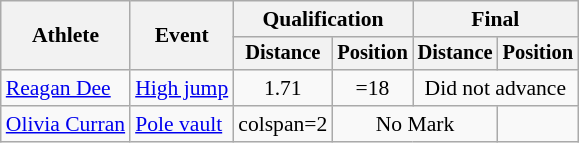<table class=wikitable style="font-size:90%">
<tr>
<th rowspan="2">Athlete</th>
<th rowspan="2">Event</th>
<th colspan="2">Qualification</th>
<th colspan="2">Final</th>
</tr>
<tr style="font-size:95%">
<th>Distance</th>
<th>Position</th>
<th>Distance</th>
<th>Position</th>
</tr>
<tr align=center>
<td align=left><a href='#'>Reagan Dee</a></td>
<td style="text-align:left;"><a href='#'>High jump</a></td>
<td>1.71</td>
<td>=18</td>
<td colspan=2>Did not advance</td>
</tr>
<tr align=center>
<td align=left><a href='#'>Olivia Curran</a></td>
<td style="text-align:left;"><a href='#'>Pole vault</a></td>
<td>colspan=2 </td>
<td colspan=2>No Mark</td>
</tr>
</table>
